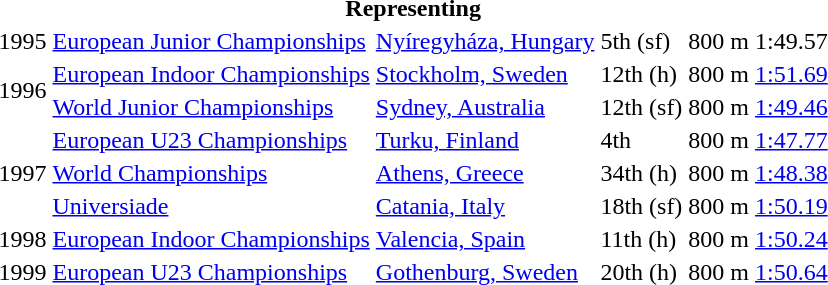<table>
<tr>
<th colspan="6">Representing </th>
</tr>
<tr>
<td>1995</td>
<td><a href='#'>European Junior Championships</a></td>
<td><a href='#'>Nyíregyháza, Hungary</a></td>
<td>5th (sf)</td>
<td>800 m</td>
<td>1:49.57</td>
</tr>
<tr>
<td rowspan=2>1996</td>
<td><a href='#'>European Indoor Championships</a></td>
<td><a href='#'>Stockholm, Sweden</a></td>
<td>12th (h)</td>
<td>800 m</td>
<td><a href='#'>1:51.69</a></td>
</tr>
<tr>
<td><a href='#'>World Junior Championships</a></td>
<td><a href='#'>Sydney, Australia</a></td>
<td>12th (sf)</td>
<td>800 m</td>
<td><a href='#'>1:49.46</a></td>
</tr>
<tr>
<td rowspan=3>1997</td>
<td><a href='#'>European U23 Championships</a></td>
<td><a href='#'>Turku, Finland</a></td>
<td>4th</td>
<td>800 m</td>
<td><a href='#'>1:47.77</a></td>
</tr>
<tr>
<td><a href='#'>World Championships</a></td>
<td><a href='#'>Athens, Greece</a></td>
<td>34th (h)</td>
<td>800 m</td>
<td><a href='#'>1:48.38</a></td>
</tr>
<tr>
<td><a href='#'>Universiade</a></td>
<td><a href='#'>Catania, Italy</a></td>
<td>18th (sf)</td>
<td>800 m</td>
<td><a href='#'>1:50.19</a></td>
</tr>
<tr>
<td>1998</td>
<td><a href='#'>European Indoor Championships</a></td>
<td><a href='#'>Valencia, Spain</a></td>
<td>11th (h)</td>
<td>800 m</td>
<td><a href='#'>1:50.24</a></td>
</tr>
<tr>
<td>1999</td>
<td><a href='#'>European U23 Championships</a></td>
<td><a href='#'>Gothenburg, Sweden</a></td>
<td>20th (h)</td>
<td>800 m</td>
<td><a href='#'>1:50.64</a></td>
</tr>
</table>
